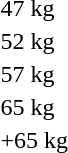<table>
<tr>
<td rowspan=2>47 kg<br></td>
<td rowspan=2></td>
<td rowspan=2></td>
<td></td>
</tr>
<tr>
<td></td>
</tr>
<tr>
<td rowspan=2>52 kg<br></td>
<td rowspan=2></td>
<td rowspan=2></td>
<td></td>
</tr>
<tr>
<td></td>
</tr>
<tr>
<td rowspan=2>57 kg<br></td>
<td rowspan=2></td>
<td rowspan=2></td>
<td></td>
</tr>
<tr>
<td></td>
</tr>
<tr>
<td rowspan=2>65 kg<br></td>
<td rowspan=2></td>
<td rowspan=2></td>
<td></td>
</tr>
<tr>
<td></td>
</tr>
<tr>
<td rowspan=2>+65 kg<br></td>
<td rowspan=2></td>
<td rowspan=2></td>
<td></td>
</tr>
<tr>
<td></td>
</tr>
</table>
